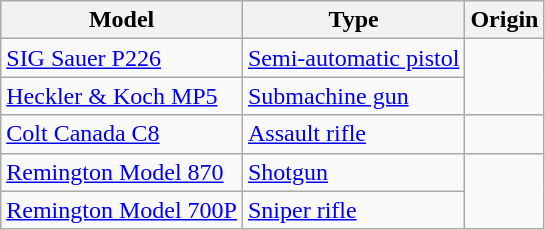<table class="wikitable">
<tr>
<th>Model</th>
<th>Type</th>
<th>Origin</th>
</tr>
<tr>
<td><a href='#'>SIG Sauer P226</a></td>
<td><a href='#'>Semi-automatic pistol</a></td>
<td rowspan="2"></td>
</tr>
<tr>
<td><a href='#'>Heckler & Koch MP5</a></td>
<td><a href='#'>Submachine gun</a></td>
</tr>
<tr>
<td><a href='#'>Colt Canada C8</a></td>
<td><a href='#'>Assault rifle</a></td>
<td></td>
</tr>
<tr>
<td><a href='#'>Remington Model 870</a></td>
<td><a href='#'>Shotgun</a></td>
<td rowspan="2"></td>
</tr>
<tr>
<td><a href='#'>Remington Model 700P</a></td>
<td><a href='#'>Sniper rifle</a></td>
</tr>
</table>
